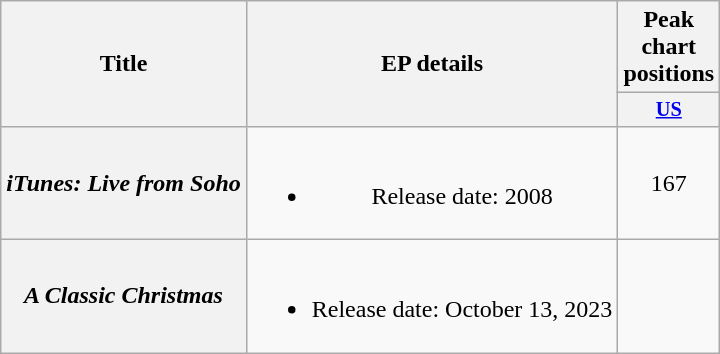<table class="wikitable plainrowheaders" style="text-align:center;">
<tr>
<th scope="col" rowspan="2">Title</th>
<th scope="col" rowspan="2">EP details</th>
<th scope="col">Peak chart positions</th>
</tr>
<tr>
<th scope="col" style="width:3em;font-size:85%;"><a href='#'>US</a><br></th>
</tr>
<tr>
<th scope="row"><em>iTunes: Live from Soho</em></th>
<td><br><ul><li>Release date: 2008</li></ul></td>
<td>167</td>
</tr>
<tr>
<th scope="row"><em>A Classic Christmas</em></th>
<td><br><ul><li>Release date: October 13, 2023</li></ul></td>
<td></td>
</tr>
</table>
